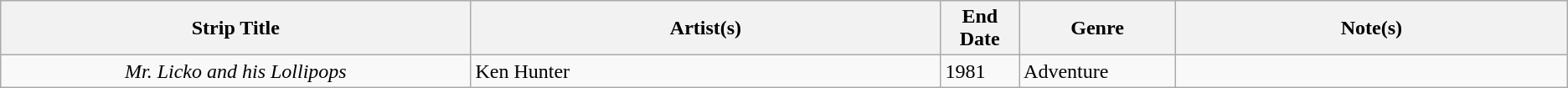<table class="wikitable sortable">
<tr>
<th width=30%>Strip Title</th>
<th width=30%>Artist(s)</th>
<th width=5%>End Date</th>
<th width=10%>Genre</th>
<th width=25%>Note(s)</th>
</tr>
<tr>
<td align=center><em>Mr. Licko and his Lollipops</em></td>
<td>Ken Hunter</td>
<td>1981</td>
<td>Adventure</td>
<td></td>
</tr>
</table>
